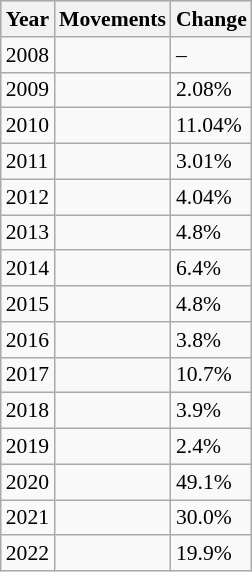<table class="wikitable sortable" style="font-size: 90%" width= align=>
<tr bgcolor=lightgrey>
<th>Year</th>
<th>Movements</th>
<th>Change</th>
</tr>
<tr>
<td>2008</td>
<td></td>
<td>–</td>
</tr>
<tr>
<td>2009</td>
<td></td>
<td> 2.08%</td>
</tr>
<tr>
<td>2010</td>
<td></td>
<td> 11.04%</td>
</tr>
<tr>
<td>2011</td>
<td></td>
<td> 3.01%</td>
</tr>
<tr>
<td>2012</td>
<td></td>
<td> 4.04%</td>
</tr>
<tr>
<td>2013</td>
<td></td>
<td> 4.8%</td>
</tr>
<tr>
<td>2014</td>
<td></td>
<td> 6.4%</td>
</tr>
<tr>
<td>2015</td>
<td></td>
<td> 4.8%</td>
</tr>
<tr>
<td>2016</td>
<td></td>
<td> 3.8%</td>
</tr>
<tr>
<td>2017</td>
<td></td>
<td> 10.7%</td>
</tr>
<tr>
<td>2018</td>
<td></td>
<td> 3.9%</td>
</tr>
<tr>
<td>2019</td>
<td></td>
<td> 2.4%</td>
</tr>
<tr>
<td>2020</td>
<td></td>
<td> 49.1%</td>
</tr>
<tr>
<td>2021</td>
<td></td>
<td> 30.0%</td>
</tr>
<tr>
<td>2022</td>
<td></td>
<td> 19.9%</td>
</tr>
</table>
